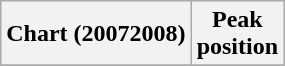<table class="wikitable">
<tr>
<th scope="col">Chart (20072008)</th>
<th scope="col">Peak<br>position</th>
</tr>
<tr>
</tr>
</table>
